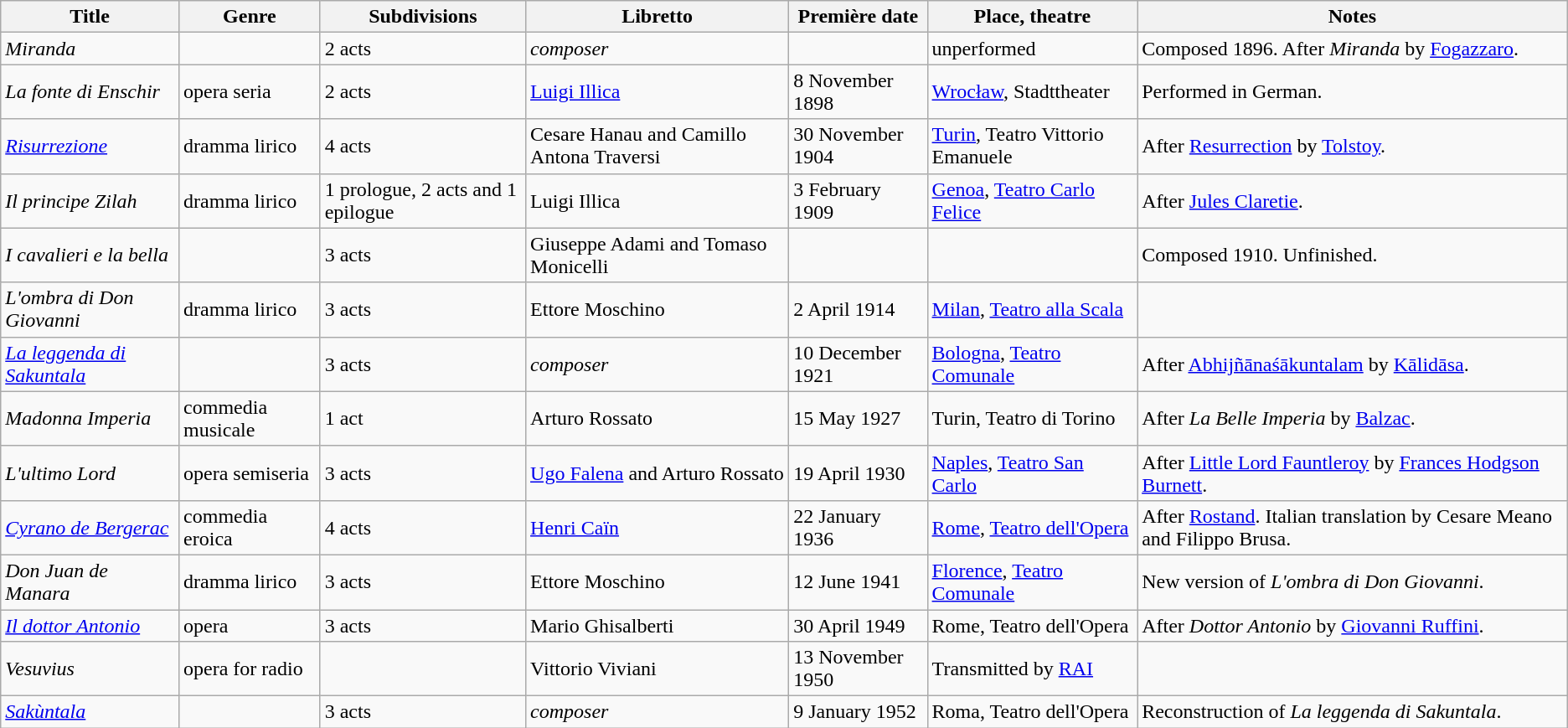<table class="wikitable sortable">
<tr>
<th>Title</th>
<th>Genre</th>
<th>Sub­divisions</th>
<th>Libretto</th>
<th>Première date</th>
<th>Place, theatre</th>
<th>Notes</th>
</tr>
<tr>
<td><em>Miranda</em></td>
<td></td>
<td>2 acts</td>
<td><em>composer</em></td>
<td></td>
<td>unperformed</td>
<td>Composed 1896. After <em>Miranda</em> by <a href='#'>Fogazzaro</a>.</td>
</tr>
<tr>
<td><em>La fonte di Enschir</em></td>
<td>opera seria</td>
<td>2 acts</td>
<td><a href='#'>Luigi Illica</a></td>
<td>8 November 1898</td>
<td><a href='#'>Wrocław</a>, Stadttheater</td>
<td>Performed in German.</td>
</tr>
<tr>
<td><em><a href='#'>Risurrezione</a></em></td>
<td>dramma lirico</td>
<td>4 acts</td>
<td>Cesare Hanau and Camillo Antona Traversi</td>
<td>30 November 1904</td>
<td><a href='#'>Turin</a>, Teatro Vittorio Emanuele</td>
<td>After <a href='#'>Resurrection</a> by <a href='#'>Tolstoy</a>.</td>
</tr>
<tr>
<td><em>Il principe Zilah</em></td>
<td>dramma lirico</td>
<td>1 prologue, 2 acts and 1 epilogue</td>
<td>Luigi Illica</td>
<td>3 February 1909</td>
<td><a href='#'>Genoa</a>, <a href='#'>Teatro Carlo Felice</a></td>
<td>After <a href='#'>Jules Claretie</a>.</td>
</tr>
<tr>
<td><em>I cavalieri e la bella</em></td>
<td></td>
<td>3 acts</td>
<td>Giuseppe Adami and Tomaso Monicelli</td>
<td></td>
<td></td>
<td>Composed 1910. Unfinished.</td>
</tr>
<tr>
<td><em>L'ombra di Don Giovanni</em></td>
<td>dramma lirico</td>
<td>3 acts</td>
<td>Ettore Moschino</td>
<td>2 April 1914</td>
<td><a href='#'>Milan</a>, <a href='#'>Teatro alla Scala</a></td>
<td></td>
</tr>
<tr>
<td><em><a href='#'>La leggenda di Sakuntala</a></em></td>
<td></td>
<td>3 acts</td>
<td><em>composer</em></td>
<td>10 December 1921</td>
<td><a href='#'>Bologna</a>, <a href='#'>Teatro Comunale</a></td>
<td>After <a href='#'>Abhijñānaśākuntalam</a> by <a href='#'>Kālidāsa</a>.</td>
</tr>
<tr>
<td><em>Madonna Imperia</em></td>
<td>commedia musicale</td>
<td>1 act</td>
<td>Arturo Rossato</td>
<td>15 May 1927</td>
<td>Turin, Teatro di Torino</td>
<td>After <em>La Belle Imperia</em> by <a href='#'>Balzac</a>.</td>
</tr>
<tr>
<td><em>L'ultimo Lord</em></td>
<td>opera semiseria</td>
<td>3 acts</td>
<td><a href='#'>Ugo Falena</a> and Arturo Rossato</td>
<td>19 April 1930</td>
<td><a href='#'>Naples</a>, <a href='#'>Teatro San Carlo</a></td>
<td>After <a href='#'>Little Lord Fauntleroy</a> by <a href='#'>Frances Hodgson Burnett</a>.</td>
</tr>
<tr>
<td><em><a href='#'>Cyrano de Bergerac</a></em></td>
<td>commedia eroica</td>
<td>4 acts</td>
<td><a href='#'>Henri Caïn</a></td>
<td>22 January 1936</td>
<td><a href='#'>Rome</a>, <a href='#'>Teatro dell'Opera</a></td>
<td>After <a href='#'>Rostand</a>. Italian translation by Cesare Meano and Filippo Brusa.</td>
</tr>
<tr>
<td><em>Don Juan de Manara</em></td>
<td>dramma lirico</td>
<td>3 acts</td>
<td>Ettore Moschino</td>
<td>12 June 1941</td>
<td><a href='#'>Florence</a>, <a href='#'>Teatro Comunale</a></td>
<td>New version of <em>L'ombra di Don Giovanni</em>.</td>
</tr>
<tr>
<td><em><a href='#'>Il dottor Antonio</a></em></td>
<td>opera</td>
<td>3 acts</td>
<td>Mario Ghisalberti</td>
<td>30 April 1949</td>
<td>Rome, Teatro dell'Opera</td>
<td>After <em>Dottor Antonio</em> by <a href='#'>Giovanni Ruffini</a>.</td>
</tr>
<tr>
<td><em>Vesuvius</em></td>
<td>opera for radio</td>
<td></td>
<td>Vittorio Viviani</td>
<td>13 November 1950</td>
<td>Transmitted by <a href='#'>RAI</a></td>
<td></td>
</tr>
<tr>
<td><em><a href='#'>Sakùntala</a></em></td>
<td></td>
<td>3 acts</td>
<td><em>composer</em></td>
<td>9 January 1952</td>
<td>Roma, Teatro dell'Opera</td>
<td>Reconstruction of <em>La leggenda di Sakuntala</em>.</td>
</tr>
</table>
